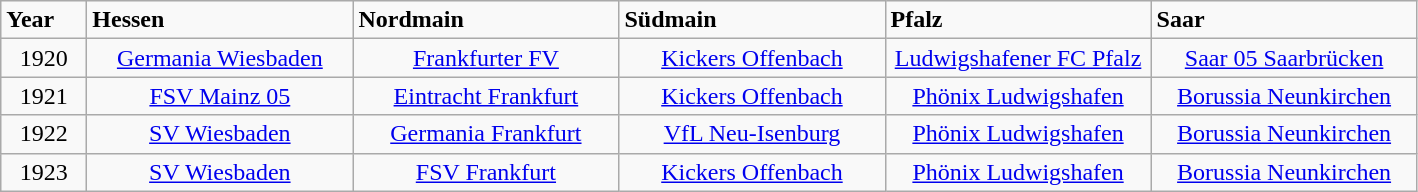<table class="wikitable">
<tr>
<td width="50"><strong>Year</strong></td>
<td width="170"><strong>Hessen</strong></td>
<td width="170"><strong>Nordmain</strong></td>
<td width="170"><strong>Südmain</strong></td>
<td width="170"><strong>Pfalz</strong></td>
<td width="170"><strong>Saar</strong></td>
</tr>
<tr align="center">
<td>1920</td>
<td><a href='#'>Germania Wiesbaden</a></td>
<td><a href='#'>Frankfurter FV</a></td>
<td><a href='#'>Kickers Offenbach</a></td>
<td><a href='#'>Ludwigshafener FC Pfalz</a></td>
<td><a href='#'>Saar 05 Saarbrücken</a></td>
</tr>
<tr align="center">
<td>1921</td>
<td><a href='#'>FSV Mainz 05</a></td>
<td><a href='#'>Eintracht Frankfurt</a></td>
<td><a href='#'>Kickers Offenbach</a></td>
<td><a href='#'>Phönix Ludwigshafen</a></td>
<td><a href='#'>Borussia Neunkirchen</a></td>
</tr>
<tr align="center">
<td>1922</td>
<td><a href='#'>SV Wiesbaden</a></td>
<td><a href='#'>Germania Frankfurt</a></td>
<td><a href='#'>VfL Neu-Isenburg</a></td>
<td><a href='#'>Phönix Ludwigshafen</a></td>
<td><a href='#'>Borussia Neunkirchen</a></td>
</tr>
<tr align="center">
<td>1923</td>
<td><a href='#'>SV Wiesbaden</a></td>
<td><a href='#'>FSV Frankfurt</a></td>
<td><a href='#'>Kickers Offenbach</a></td>
<td><a href='#'>Phönix Ludwigshafen</a></td>
<td><a href='#'>Borussia Neunkirchen</a></td>
</tr>
</table>
